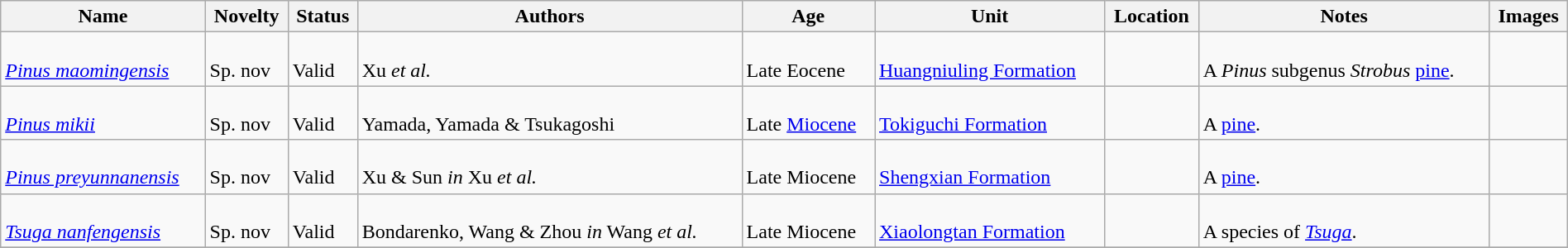<table class="wikitable sortable" align="center" width="100%">
<tr>
<th>Name</th>
<th>Novelty</th>
<th>Status</th>
<th>Authors</th>
<th>Age</th>
<th>Unit</th>
<th>Location</th>
<th>Notes</th>
<th>Images</th>
</tr>
<tr>
<td><br><em><a href='#'>Pinus maomingensis</a></em></td>
<td><br>Sp. nov</td>
<td><br>Valid</td>
<td><br>Xu <em>et al.</em></td>
<td><br>Late Eocene</td>
<td><br><a href='#'>Huangniuling Formation</a></td>
<td><br></td>
<td><br>A <em>Pinus</em> subgenus <em>Strobus</em> <a href='#'>pine</a>.</td>
<td></td>
</tr>
<tr>
<td><br><em><a href='#'>Pinus mikii</a></em></td>
<td><br>Sp. nov</td>
<td><br>Valid</td>
<td><br>Yamada, Yamada & Tsukagoshi</td>
<td><br>Late <a href='#'>Miocene</a></td>
<td><br><a href='#'>Tokiguchi Formation</a></td>
<td><br></td>
<td><br>A <a href='#'>pine</a>.</td>
<td></td>
</tr>
<tr>
<td><br><em><a href='#'>Pinus preyunnanensis</a></em></td>
<td><br>Sp. nov</td>
<td><br>Valid</td>
<td><br>Xu & Sun <em>in</em> Xu <em>et al.</em></td>
<td><br>Late Miocene</td>
<td><br><a href='#'>Shengxian Formation</a></td>
<td><br></td>
<td><br>A <a href='#'>pine</a>.</td>
<td></td>
</tr>
<tr>
<td><br><em><a href='#'>Tsuga nanfengensis</a></em></td>
<td><br>Sp. nov</td>
<td><br>Valid</td>
<td><br>Bondarenko, Wang & Zhou <em>in</em> Wang <em>et al.</em></td>
<td><br>Late Miocene</td>
<td><br><a href='#'>Xiaolongtan Formation</a></td>
<td><br></td>
<td><br>A species of <em><a href='#'>Tsuga</a></em>.</td>
<td></td>
</tr>
<tr>
</tr>
</table>
